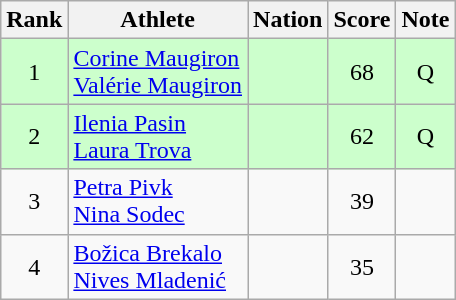<table class="wikitable sortable" style="text-align:center">
<tr>
<th>Rank</th>
<th>Athlete</th>
<th>Nation</th>
<th>Score</th>
<th>Note</th>
</tr>
<tr bgcolor=ccffcc>
<td>1</td>
<td align=left><a href='#'>Corine Maugiron</a><br><a href='#'>Valérie Maugiron</a></td>
<td align=left></td>
<td>68</td>
<td>Q</td>
</tr>
<tr bgcolor=ccffcc>
<td>2</td>
<td align=left><a href='#'>Ilenia Pasin</a><br><a href='#'>Laura Trova</a></td>
<td align=left></td>
<td>62</td>
<td>Q</td>
</tr>
<tr>
<td>3</td>
<td align=left><a href='#'>Petra Pivk</a><br><a href='#'>Nina Sodec</a></td>
<td align=left></td>
<td>39</td>
<td></td>
</tr>
<tr>
<td>4</td>
<td align=left><a href='#'>Božica Brekalo</a><br><a href='#'>Nives Mladenić</a></td>
<td align=left></td>
<td>35</td>
<td></td>
</tr>
</table>
